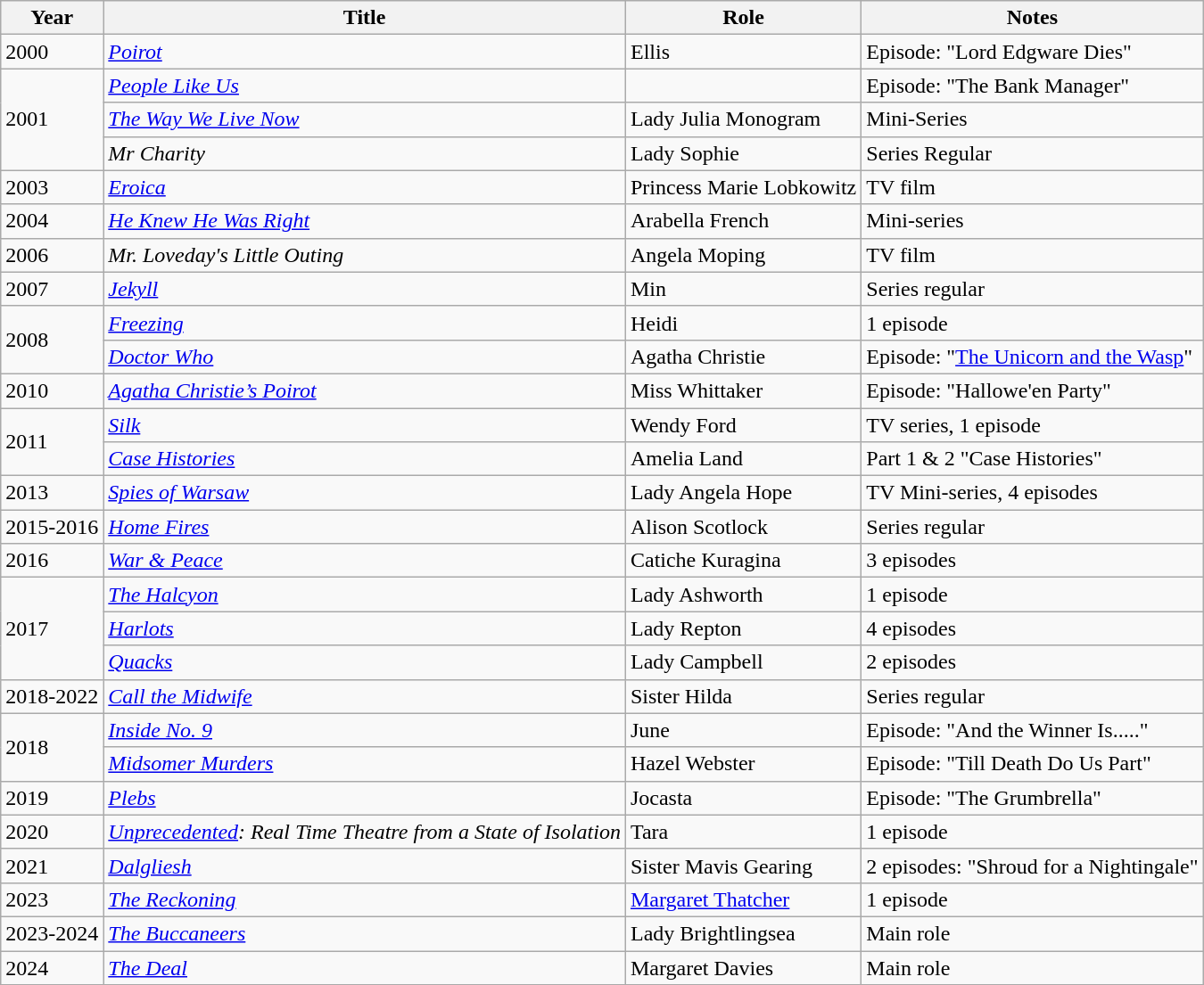<table class="wikitable sortable">
<tr>
<th>Year</th>
<th>Title</th>
<th>Role</th>
<th class="unsortable">Notes</th>
</tr>
<tr>
<td>2000</td>
<td><em><a href='#'>Poirot</a></em></td>
<td>Ellis</td>
<td>Episode: "Lord Edgware Dies"</td>
</tr>
<tr>
<td rowspan=3>2001</td>
<td><em><a href='#'>People Like Us</a></em></td>
<td></td>
<td>Episode: "The Bank Manager"</td>
</tr>
<tr>
<td><em><a href='#'>The Way We Live Now</a></em></td>
<td>Lady Julia Monogram</td>
<td>Mini-Series</td>
</tr>
<tr>
<td><em>Mr Charity</em></td>
<td>Lady Sophie</td>
<td>Series Regular</td>
</tr>
<tr>
<td>2003</td>
<td><em><a href='#'>Eroica</a></em></td>
<td>Princess Marie Lobkowitz</td>
<td>TV film</td>
</tr>
<tr>
<td>2004</td>
<td><em><a href='#'>He Knew He Was Right</a></em></td>
<td>Arabella French</td>
<td>Mini-series</td>
</tr>
<tr>
<td>2006</td>
<td><em>Mr. Loveday's Little Outing</em></td>
<td>Angela Moping</td>
<td>TV film</td>
</tr>
<tr>
<td>2007</td>
<td><em><a href='#'>Jekyll</a></em></td>
<td>Min</td>
<td>Series regular</td>
</tr>
<tr>
<td rowspan=2>2008</td>
<td><em><a href='#'>Freezing</a></em></td>
<td>Heidi</td>
<td>1 episode</td>
</tr>
<tr>
<td><em><a href='#'>Doctor Who</a></em></td>
<td>Agatha Christie</td>
<td>Episode: "<a href='#'>The Unicorn and the Wasp</a>"</td>
</tr>
<tr>
<td>2010</td>
<td><em><a href='#'>Agatha Christie’s Poirot</a></em></td>
<td>Miss Whittaker</td>
<td>Episode: "Hallowe'en Party"</td>
</tr>
<tr>
<td rowspan=2>2011</td>
<td><em><a href='#'>Silk</a></em></td>
<td>Wendy Ford</td>
<td>TV series, 1 episode</td>
</tr>
<tr>
<td><em><a href='#'>Case Histories</a></em></td>
<td>Amelia Land</td>
<td>Part 1 & 2 "Case Histories"</td>
</tr>
<tr>
<td>2013</td>
<td><em><a href='#'>Spies of Warsaw</a></em></td>
<td>Lady Angela Hope</td>
<td>TV Mini-series, 4 episodes</td>
</tr>
<tr>
<td>2015-2016</td>
<td><em><a href='#'>Home Fires</a></em></td>
<td>Alison Scotlock</td>
<td>Series regular</td>
</tr>
<tr>
<td>2016</td>
<td><em><a href='#'>War & Peace</a></em></td>
<td>Catiche Kuragina</td>
<td>3 episodes</td>
</tr>
<tr>
<td rowspan=3>2017</td>
<td><em><a href='#'>The Halcyon</a></em></td>
<td>Lady Ashworth</td>
<td>1 episode</td>
</tr>
<tr>
<td><em><a href='#'>Harlots</a></em></td>
<td>Lady Repton</td>
<td>4 episodes</td>
</tr>
<tr>
<td><em><a href='#'>Quacks</a></em></td>
<td>Lady Campbell</td>
<td>2 episodes</td>
</tr>
<tr>
<td>2018-2022</td>
<td><em><a href='#'>Call the Midwife</a></em></td>
<td>Sister Hilda</td>
<td>Series regular</td>
</tr>
<tr>
<td rowspan=2>2018</td>
<td><em><a href='#'>Inside No. 9</a></em></td>
<td>June</td>
<td>Episode: "And the Winner Is....."</td>
</tr>
<tr>
<td><em><a href='#'>Midsomer Murders</a></em></td>
<td>Hazel Webster</td>
<td>Episode: "Till Death Do Us Part"</td>
</tr>
<tr>
<td>2019</td>
<td><em><a href='#'>Plebs</a></em></td>
<td>Jocasta</td>
<td>Episode: "The Grumbrella"</td>
</tr>
<tr>
<td>2020</td>
<td><em><a href='#'>Unprecedented</a>: Real Time Theatre from a State of Isolation</em></td>
<td>Tara</td>
<td>1 episode</td>
</tr>
<tr>
<td>2021</td>
<td><em><a href='#'>Dalgliesh</a></em></td>
<td>Sister Mavis Gearing</td>
<td>2 episodes: "Shroud for a Nightingale"</td>
</tr>
<tr>
<td>2023</td>
<td><em><a href='#'>The Reckoning</a></em></td>
<td><a href='#'>Margaret Thatcher</a></td>
<td>1 episode</td>
</tr>
<tr>
<td>2023-2024</td>
<td><em><a href='#'>The Buccaneers</a></em></td>
<td>Lady Brightlingsea</td>
<td>Main role</td>
</tr>
<tr>
<td>2024</td>
<td><em><a href='#'>The Deal</a></em></td>
<td>Margaret Davies</td>
<td>Main role</td>
</tr>
</table>
